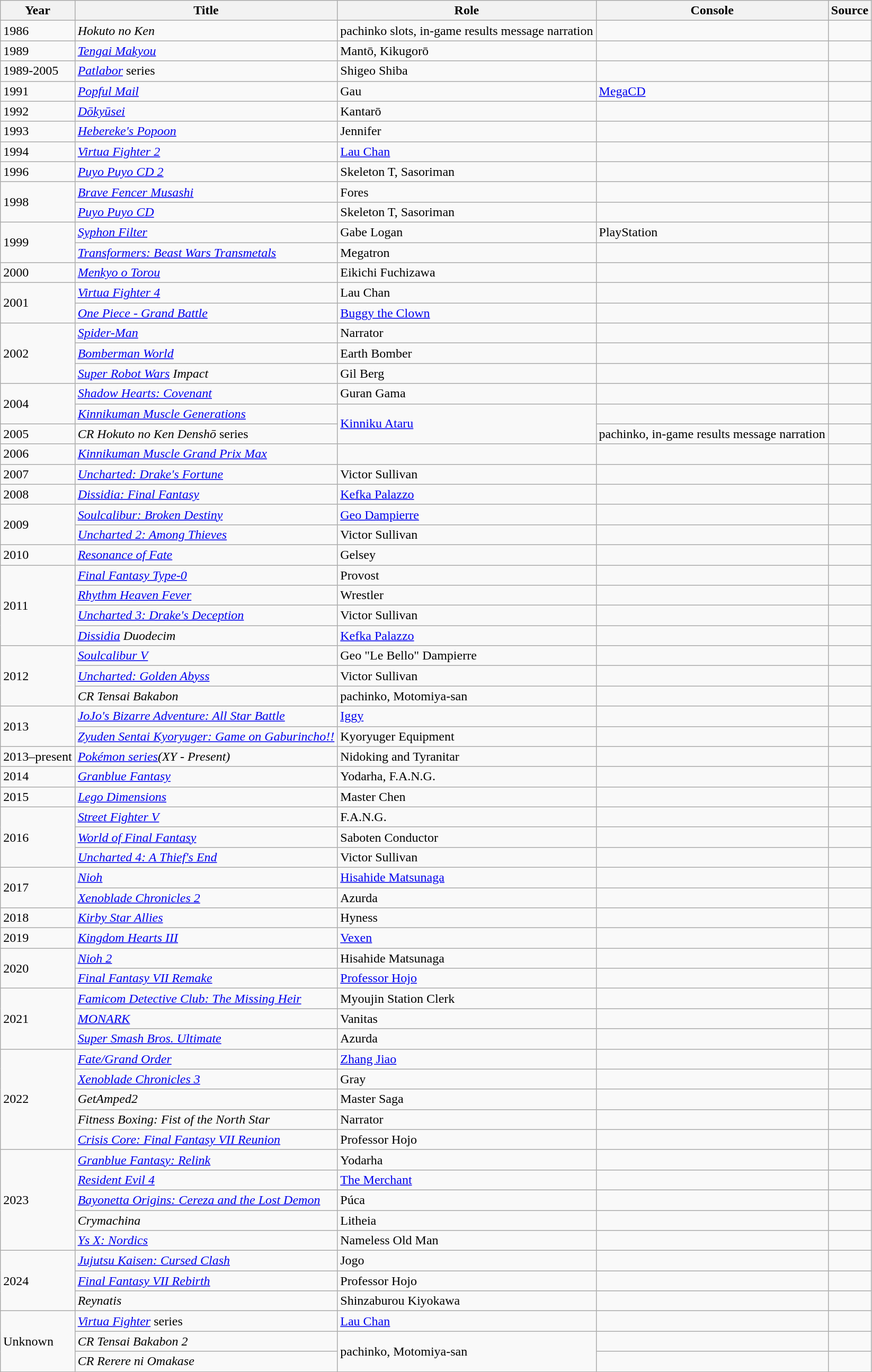<table class="wikitable sortable">
<tr>
<th>Year</th>
<th>Title</th>
<th>Role</th>
<th>Console</th>
<th>Source</th>
</tr>
<tr>
<td>1986</td>
<td><em>Hokuto no Ken</em></td>
<td>pachinko slots, in-game results message narration</td>
<td></td>
<td></td>
</tr>
<tr>
<td>1989</td>
<td><em><a href='#'>Tengai Makyou</a></em></td>
<td>Mantō, Kikugorō</td>
<td></td>
<td></td>
</tr>
<tr>
<td>1989-2005</td>
<td><em><a href='#'>Patlabor</a></em> series</td>
<td>Shigeo Shiba</td>
<td></td>
<td></td>
</tr>
<tr>
<td>1991</td>
<td><em><a href='#'>Popful Mail</a></em></td>
<td>Gau</td>
<td><a href='#'>MegaCD</a></td>
<td></td>
</tr>
<tr>
<td>1992</td>
<td><em><a href='#'>Dōkyūsei</a></em></td>
<td>Kantarō</td>
<td></td>
<td></td>
</tr>
<tr>
<td>1993</td>
<td><em><a href='#'>Hebereke's Popoon</a></em></td>
<td>Jennifer</td>
<td></td>
<td></td>
</tr>
<tr>
<td>1994</td>
<td><em><a href='#'>Virtua Fighter 2</a></em></td>
<td><a href='#'>Lau Chan</a></td>
<td></td>
<td></td>
</tr>
<tr>
<td>1996</td>
<td><em><a href='#'>Puyo Puyo CD 2</a></em></td>
<td>Skeleton T, Sasoriman</td>
<td></td>
<td></td>
</tr>
<tr>
<td rowspan="2">1998</td>
<td><em><a href='#'>Brave Fencer Musashi</a></em></td>
<td>Fores</td>
<td></td>
<td></td>
</tr>
<tr>
<td><em><a href='#'>Puyo Puyo CD</a></em></td>
<td>Skeleton T, Sasoriman</td>
<td></td>
<td></td>
</tr>
<tr>
<td rowspan="2">1999</td>
<td><em><a href='#'>Syphon Filter</a></em></td>
<td>Gabe Logan</td>
<td>PlayStation</td>
<td></td>
</tr>
<tr>
<td><em><a href='#'>Transformers: Beast Wars Transmetals</a></em></td>
<td>Megatron</td>
<td></td>
<td></td>
</tr>
<tr>
<td>2000</td>
<td><em><a href='#'>Menkyo o Torou</a></em></td>
<td>Eikichi Fuchizawa</td>
<td></td>
<td></td>
</tr>
<tr>
<td rowspan="2">2001</td>
<td><em><a href='#'>Virtua Fighter 4</a></em></td>
<td>Lau Chan</td>
<td></td>
<td></td>
</tr>
<tr>
<td><em><a href='#'>One Piece - Grand Battle</a></em></td>
<td><a href='#'>Buggy the Clown</a></td>
<td></td>
<td></td>
</tr>
<tr>
<td rowspan="3">2002</td>
<td><em><a href='#'>Spider-Man</a></em></td>
<td>Narrator</td>
<td></td>
<td></td>
</tr>
<tr>
<td><em><a href='#'>Bomberman World</a></em></td>
<td>Earth Bomber</td>
<td></td>
<td></td>
</tr>
<tr>
<td><em><a href='#'>Super Robot Wars</a> Impact</em></td>
<td>Gil Berg</td>
<td></td>
<td></td>
</tr>
<tr>
<td rowspan="2">2004</td>
<td><em><a href='#'>Shadow Hearts: Covenant</a></em></td>
<td>Guran Gama</td>
<td></td>
<td></td>
</tr>
<tr>
<td><em><a href='#'>Kinnikuman Muscle Generations</a></em></td>
<td rowspan="2"><a href='#'>Kinniku Ataru</a></td>
<td></td>
<td></td>
</tr>
<tr>
<td>2005</td>
<td><em>CR Hokuto no Ken Denshō</em> series</td>
<td>pachinko, in-game results message narration</td>
<td></td>
</tr>
<tr>
<td>2006</td>
<td><em><a href='#'>Kinnikuman Muscle Grand Prix Max</a></em></td>
<td></td>
<td></td>
<td></td>
</tr>
<tr>
<td>2007</td>
<td><em><a href='#'>Uncharted: Drake's Fortune</a></em></td>
<td>Victor Sullivan</td>
<td></td>
<td></td>
</tr>
<tr>
<td>2008</td>
<td><em><a href='#'>Dissidia: Final Fantasy</a></em></td>
<td><a href='#'>Kefka Palazzo</a></td>
<td></td>
<td></td>
</tr>
<tr>
<td rowspan="2">2009</td>
<td><em><a href='#'>Soulcalibur: Broken Destiny</a></em></td>
<td><a href='#'>Geo Dampierre</a></td>
<td></td>
<td></td>
</tr>
<tr>
<td><em><a href='#'>Uncharted 2: Among Thieves</a></em></td>
<td>Victor Sullivan</td>
<td></td>
<td></td>
</tr>
<tr>
<td>2010</td>
<td><em><a href='#'>Resonance of Fate</a></em></td>
<td>Gelsey</td>
<td></td>
<td></td>
</tr>
<tr>
<td rowspan="4">2011</td>
<td><em><a href='#'>Final Fantasy Type-0</a></em></td>
<td>Provost</td>
<td></td>
<td></td>
</tr>
<tr>
<td><em><a href='#'>Rhythm Heaven Fever</a></em></td>
<td>Wrestler</td>
<td></td>
<td></td>
</tr>
<tr>
<td><em><a href='#'>Uncharted 3: Drake's Deception</a></em></td>
<td>Victor Sullivan</td>
<td></td>
<td></td>
</tr>
<tr>
<td><em><a href='#'>Dissidia</a> Duodecim</em></td>
<td><a href='#'>Kefka Palazzo</a></td>
<td></td>
<td></td>
</tr>
<tr>
<td rowspan="3">2012</td>
<td><em><a href='#'>Soulcalibur V</a></em></td>
<td>Geo "Le Bello" Dampierre</td>
<td></td>
<td></td>
</tr>
<tr>
<td><em><a href='#'>Uncharted: Golden Abyss</a></em></td>
<td>Victor Sullivan</td>
<td></td>
<td></td>
</tr>
<tr>
<td><em>CR Tensai Bakabon</em></td>
<td>pachinko, Motomiya-san</td>
<td></td>
<td></td>
</tr>
<tr>
<td rowspan="2">2013</td>
<td><em><a href='#'>JoJo's Bizarre Adventure: All Star Battle</a></em></td>
<td><a href='#'>Iggy</a></td>
<td></td>
<td></td>
</tr>
<tr>
<td><em><a href='#'>Zyuden Sentai Kyoryuger: Game on Gaburincho!!</a></em></td>
<td>Kyoryuger Equipment</td>
<td></td>
<td></td>
</tr>
<tr>
<td>2013–present</td>
<td><em><a href='#'>Pokémon series</a>(XY - Present)</em></td>
<td>Nidoking and Tyranitar</td>
<td></td>
<td></td>
</tr>
<tr>
<td>2014</td>
<td><em><a href='#'>Granblue Fantasy</a></em></td>
<td>Yodarha, F.A.N.G.</td>
<td></td>
<td></td>
</tr>
<tr>
<td>2015</td>
<td><em><a href='#'>Lego Dimensions</a></em></td>
<td>Master Chen</td>
<td></td>
<td></td>
</tr>
<tr>
<td rowspan="3">2016</td>
<td><em><a href='#'>Street Fighter V</a></em></td>
<td>F.A.N.G.</td>
<td></td>
<td></td>
</tr>
<tr>
<td><em><a href='#'>World of Final Fantasy</a></em></td>
<td>Saboten Conductor</td>
<td></td>
<td></td>
</tr>
<tr>
<td><em><a href='#'>Uncharted 4: A Thief's End</a></em></td>
<td>Victor Sullivan</td>
<td></td>
<td></td>
</tr>
<tr>
<td rowspan="2">2017</td>
<td><em><a href='#'>Nioh</a></em></td>
<td><a href='#'>Hisahide Matsunaga</a></td>
<td></td>
<td></td>
</tr>
<tr>
<td><em><a href='#'>Xenoblade Chronicles 2</a></em></td>
<td>Azurda</td>
<td></td>
<td></td>
</tr>
<tr>
<td>2018</td>
<td><em><a href='#'>Kirby Star Allies</a></em></td>
<td>Hyness</td>
<td></td>
<td></td>
</tr>
<tr>
<td>2019</td>
<td><em><a href='#'>Kingdom Hearts III</a></em></td>
<td><a href='#'>Vexen</a></td>
<td></td>
<td></td>
</tr>
<tr>
<td rowspan="2">2020</td>
<td><em><a href='#'>Nioh 2</a></em></td>
<td>Hisahide Matsunaga</td>
<td></td>
<td></td>
</tr>
<tr>
<td><em><a href='#'>Final Fantasy VII Remake</a></em></td>
<td><a href='#'>Professor Hojo</a></td>
<td></td>
<td></td>
</tr>
<tr>
<td rowspan="3">2021</td>
<td><em> <a href='#'>Famicom Detective Club: The Missing Heir</a></em></td>
<td>Myoujin Station Clerk</td>
<td></td>
<td></td>
</tr>
<tr>
<td><em><a href='#'>MONARK</a></em></td>
<td>Vanitas</td>
<td></td>
<td></td>
</tr>
<tr>
<td><em><a href='#'>Super Smash Bros. Ultimate</a></em></td>
<td>Azurda</td>
<td></td>
<td></td>
</tr>
<tr>
<td rowspan="5">2022</td>
<td><em><a href='#'>Fate/Grand Order</a></em></td>
<td><a href='#'>Zhang Jiao</a></td>
<td></td>
<td></td>
</tr>
<tr>
<td><em><a href='#'>Xenoblade Chronicles 3</a></em></td>
<td>Gray</td>
<td></td>
<td></td>
</tr>
<tr>
<td><em>GetAmped2</em></td>
<td>Master Saga</td>
<td></td>
<td></td>
</tr>
<tr>
<td><em>Fitness Boxing: Fist of the North Star</em></td>
<td>Narrator</td>
<td></td>
<td></td>
</tr>
<tr>
<td><em><a href='#'>Crisis Core: Final Fantasy VII Reunion</a></em></td>
<td>Professor Hojo</td>
<td></td>
<td></td>
</tr>
<tr>
<td rowspan="5">2023</td>
<td><em><a href='#'>Granblue Fantasy: Relink</a></em></td>
<td>Yodarha</td>
<td></td>
<td></td>
</tr>
<tr>
<td><em><a href='#'>Resident Evil 4</a></em></td>
<td><a href='#'>The Merchant</a></td>
<td></td>
<td></td>
</tr>
<tr>
<td><em><a href='#'>Bayonetta Origins: Cereza and the Lost Demon</a></em></td>
<td>Púca</td>
<td></td>
<td></td>
</tr>
<tr>
<td><em>Crymachina</em></td>
<td>Litheia</td>
<td></td>
<td></td>
</tr>
<tr>
<td><em><a href='#'>Ys X: Nordics</a></em></td>
<td>Nameless Old Man</td>
<td></td>
<td></td>
</tr>
<tr>
<td rowspan="3">2024</td>
<td><em><a href='#'>Jujutsu Kaisen: Cursed Clash</a></em></td>
<td>Jogo</td>
<td></td>
<td></td>
</tr>
<tr>
<td><em><a href='#'>Final Fantasy VII Rebirth</a></em></td>
<td>Professor Hojo</td>
<td></td>
<td></td>
</tr>
<tr>
<td><em>Reynatis</em></td>
<td>Shinzaburou Kiyokawa</td>
<td></td>
<td></td>
</tr>
<tr>
<td rowspan="3">Unknown</td>
<td><em><a href='#'>Virtua Fighter</a></em> series</td>
<td><a href='#'>Lau Chan</a></td>
<td></td>
<td></td>
</tr>
<tr>
<td><em>CR Tensai Bakabon 2</em></td>
<td rowspan="2">pachinko, Motomiya-san</td>
<td></td>
<td></td>
</tr>
<tr>
<td><em>CR Rerere ni Omakase</em></td>
<td></td>
<td></td>
</tr>
</table>
